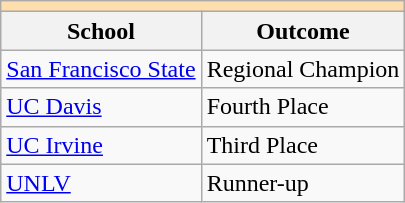<table class="wikitable" style="float:left; margin-right:1em;">
<tr>
<th colspan="3" style="background:#ffdead;"></th>
</tr>
<tr>
<th>School</th>
<th>Outcome</th>
</tr>
<tr>
<td><a href='#'>San Francisco State</a></td>
<td>Regional Champion</td>
</tr>
<tr>
<td><a href='#'>UC Davis</a></td>
<td>Fourth Place</td>
</tr>
<tr>
<td><a href='#'>UC Irvine</a></td>
<td>Third Place</td>
</tr>
<tr>
<td><a href='#'>UNLV</a></td>
<td>Runner-up</td>
</tr>
</table>
